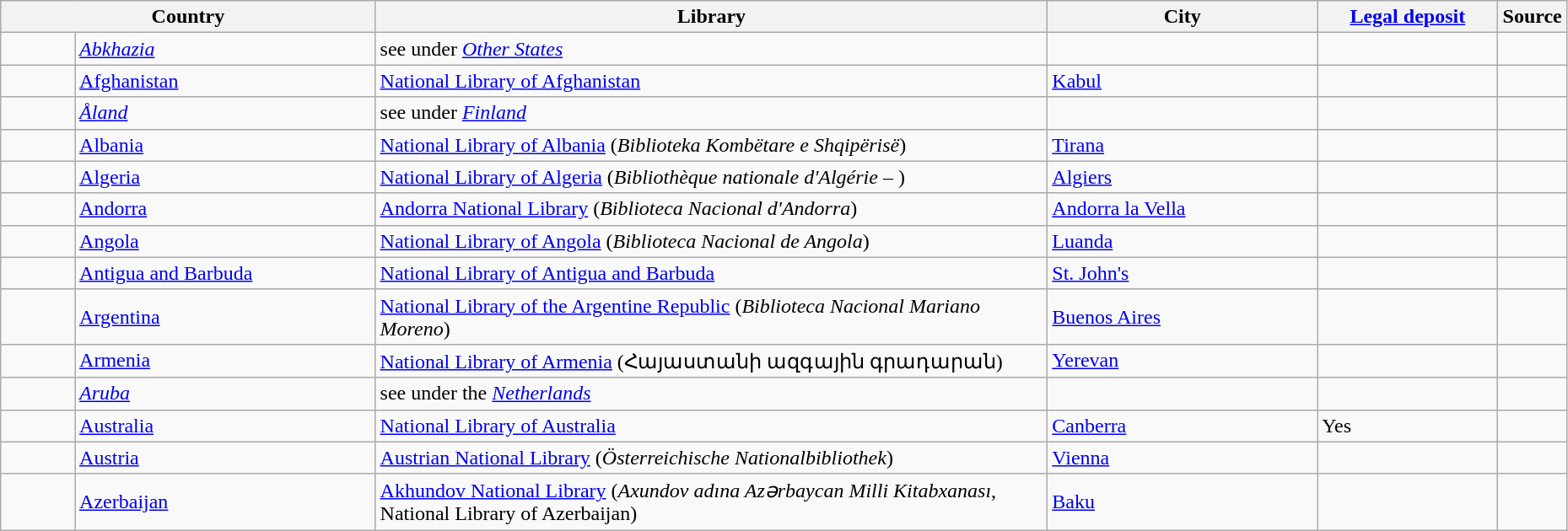<table class="wikitable" style="width:98%">
<tr>
<th colspan=2 style="width:25%">Country</th>
<th style="width:45%">Library</th>
<th style="width:18%">City</th>
<th style="width:12%"><a href='#'>Legal deposit</a></th>
<th style="width:12%">Source</th>
</tr>
<tr>
<td style="width:5%"></td>
<td><em><a href='#'>Abkhazia</a></em></td>
<td> see under <em><a href='#'>Other States</a></em></td>
<td></td>
<td></td>
<td></td>
</tr>
<tr>
<td></td>
<td><a href='#'>Afghanistan</a></td>
<td><a href='#'>National Library of Afghanistan</a></td>
<td><a href='#'>Kabul</a></td>
<td></td>
<td align="right"></td>
</tr>
<tr>
<td></td>
<td><em><a href='#'>Åland</a></em></td>
<td> see under <em><a href='#'>Finland</a></em></td>
<td></td>
<td></td>
<td></td>
</tr>
<tr>
<td></td>
<td><a href='#'>Albania</a></td>
<td><a href='#'>National Library of Albania</a> (<em>Biblioteka Kombëtare e Shqipërisë</em>)</td>
<td><a href='#'>Tirana</a></td>
<td></td>
<td align="right"></td>
</tr>
<tr>
<td></td>
<td><a href='#'>Algeria</a></td>
<td><a href='#'>National Library of Algeria</a> (<em>Bibliothèque nationale d'Algérie</em> – )</td>
<td><a href='#'>Algiers</a></td>
<td></td>
<td align="right"></td>
</tr>
<tr>
<td></td>
<td><a href='#'>Andorra</a></td>
<td><a href='#'>Andorra National Library</a> (<em>Biblioteca Nacional d'Andorra</em>)</td>
<td><a href='#'>Andorra la Vella</a></td>
<td></td>
<td align="right"></td>
</tr>
<tr>
<td></td>
<td><a href='#'>Angola</a></td>
<td><a href='#'>National Library of Angola</a> (<em>Biblioteca Nacional de Angola</em>)</td>
<td><a href='#'>Luanda</a></td>
<td></td>
<td align="right"></td>
</tr>
<tr>
<td></td>
<td><a href='#'>Antigua and Barbuda</a></td>
<td><a href='#'>National Library of Antigua and Barbuda</a></td>
<td><a href='#'>St. John's</a></td>
<td></td>
<td align="right"></td>
</tr>
<tr>
<td></td>
<td><a href='#'>Argentina</a></td>
<td><a href='#'>National Library of the Argentine Republic</a> (<em>Biblioteca Nacional Mariano Moreno</em>)</td>
<td><a href='#'>Buenos Aires</a></td>
<td></td>
<td align="right"></td>
</tr>
<tr>
<td></td>
<td><a href='#'>Armenia</a></td>
<td><a href='#'>National Library of Armenia</a> (Հայաստանի ազգային գրադարան)</td>
<td><a href='#'>Yerevan</a></td>
<td></td>
<td align="right"></td>
</tr>
<tr>
<td></td>
<td><em><a href='#'>Aruba</a></em></td>
<td> see under the <em><a href='#'>Netherlands</a></em></td>
<td></td>
<td></td>
<td></td>
</tr>
<tr>
<td></td>
<td><a href='#'>Australia</a></td>
<td><a href='#'>National Library of Australia</a></td>
<td><a href='#'>Canberra</a></td>
<td>Yes</td>
<td align="right"></td>
</tr>
<tr>
<td></td>
<td><a href='#'>Austria</a></td>
<td><a href='#'>Austrian National Library</a> (<em>Österreichische Nationalbibliothek</em>)</td>
<td><a href='#'>Vienna</a></td>
<td></td>
<td align="right"></td>
</tr>
<tr>
<td></td>
<td><a href='#'>Azerbaijan</a></td>
<td><a href='#'>Akhundov National Library</a> (<em>Axundov adına Azərbaycan Milli Kitabxanası</em>, National Library of Azerbaijan)</td>
<td><a href='#'>Baku</a></td>
<td></td>
<td align="right"></td>
</tr>
</table>
